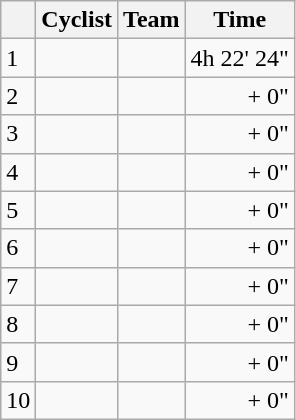<table class="wikitable">
<tr>
<th></th>
<th>Cyclist</th>
<th>Team</th>
<th>Time</th>
</tr>
<tr>
<td>1</td>
<td></td>
<td></td>
<td align="right">4h 22' 24"</td>
</tr>
<tr>
<td>2</td>
<td></td>
<td></td>
<td align="right">+ 0"</td>
</tr>
<tr>
<td>3</td>
<td></td>
<td></td>
<td align="right">+ 0"</td>
</tr>
<tr>
<td>4</td>
<td></td>
<td></td>
<td align="right">+ 0"</td>
</tr>
<tr>
<td>5</td>
<td></td>
<td></td>
<td align="right">+ 0"</td>
</tr>
<tr>
<td>6</td>
<td></td>
<td></td>
<td align="right">+ 0"</td>
</tr>
<tr>
<td>7</td>
<td></td>
<td></td>
<td align="right">+ 0"</td>
</tr>
<tr>
<td>8</td>
<td></td>
<td></td>
<td align="right">+ 0"</td>
</tr>
<tr>
<td>9</td>
<td></td>
<td></td>
<td align="right">+ 0"</td>
</tr>
<tr>
<td>10</td>
<td></td>
<td></td>
<td align="right">+ 0"</td>
</tr>
</table>
